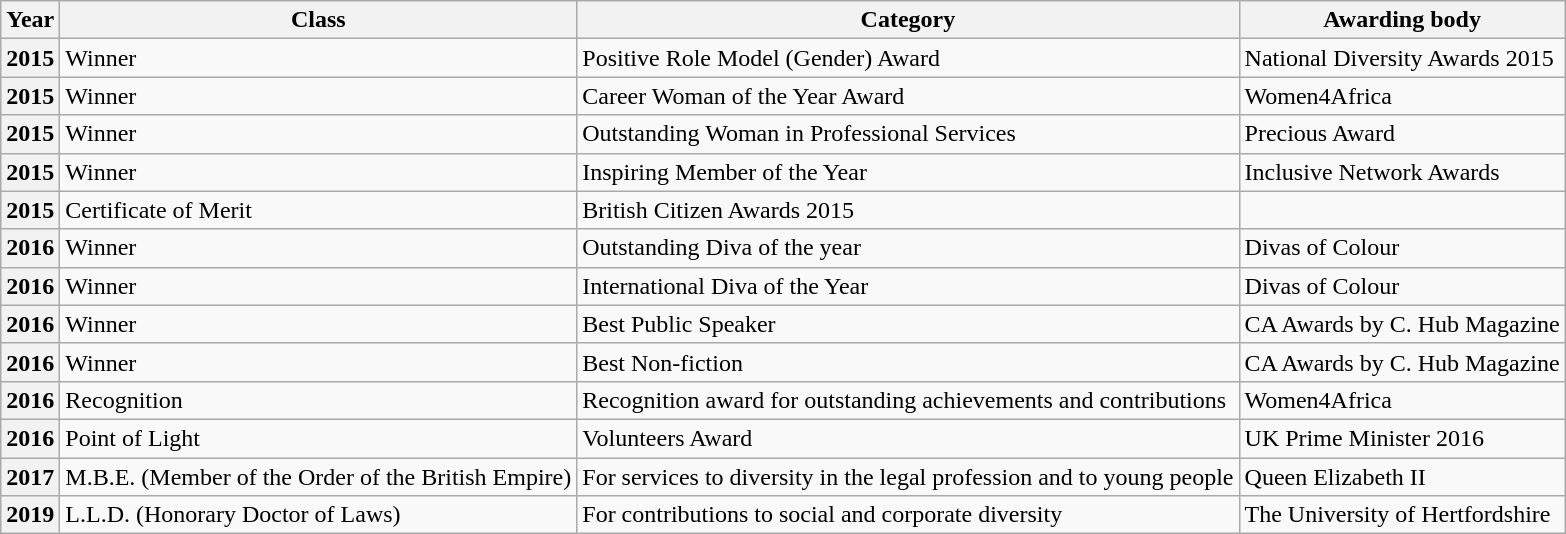<table class="wikitable">
<tr>
<th scope="col">Year</th>
<th scope="col">Class</th>
<th scope="col">Category</th>
<th scope="col">Awarding body</th>
</tr>
<tr>
<th scope="row">2015</th>
<td>Winner</td>
<td>Positive Role Model (Gender) Award</td>
<td>National Diversity Awards 2015</td>
</tr>
<tr>
<th scope="row">2015</th>
<td>Winner</td>
<td>Career Woman of the Year Award</td>
<td>Women4Africa</td>
</tr>
<tr>
<th scope="row">2015</th>
<td>Winner</td>
<td>Outstanding Woman in Professional Services</td>
<td>Precious Award</td>
</tr>
<tr>
<th scope="row">2015</th>
<td>Winner</td>
<td>Inspiring Member of the Year</td>
<td>Inclusive Network Awards</td>
</tr>
<tr>
<th scope="row">2015</th>
<td>Certificate of Merit</td>
<td>British Citizen Awards 2015</td>
<td></td>
</tr>
<tr>
<th scope="row">2016</th>
<td>Winner</td>
<td>Outstanding Diva of the year</td>
<td>Divas of Colour</td>
</tr>
<tr>
<th scope="row">2016</th>
<td>Winner</td>
<td>International Diva of the Year</td>
<td>Divas of Colour</td>
</tr>
<tr>
<th scope="row">2016</th>
<td>Winner</td>
<td>Best Public Speaker</td>
<td>CA Awards by C. Hub Magazine</td>
</tr>
<tr>
<th scope="row">2016</th>
<td>Winner</td>
<td>Best Non-fiction</td>
<td>CA Awards by C. Hub Magazine</td>
</tr>
<tr>
<th scope="row">2016</th>
<td>Recognition</td>
<td>Recognition award for outstanding achievements and contributions</td>
<td>Women4Africa</td>
</tr>
<tr>
<th scope="row">2016</th>
<td>Point of Light</td>
<td>Volunteers Award</td>
<td>UK Prime Minister 2016</td>
</tr>
<tr>
<th scope="row">2017</th>
<td>M.B.E. (Member of the Order of the British Empire)</td>
<td>For services to diversity in the legal profession and to young people</td>
<td>Queen Elizabeth II</td>
</tr>
<tr>
<th scope="row">2019</th>
<td>L.L.D. (Honorary Doctor of Laws)</td>
<td>For contributions to social and corporate diversity</td>
<td The University of Hertfordshire>The University of Hertfordshire</td>
</tr>
</table>
